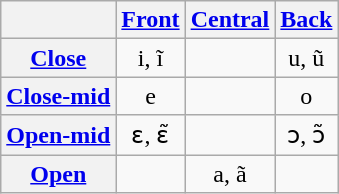<table class="wikitable" style="text-align:center">
<tr>
<th></th>
<th><a href='#'>Front</a></th>
<th><a href='#'>Central</a></th>
<th><a href='#'>Back</a></th>
</tr>
<tr align="center">
<th><a href='#'>Close</a></th>
<td>i, ĩ</td>
<td></td>
<td>u, ũ</td>
</tr>
<tr align="center">
<th><a href='#'>Close-mid</a></th>
<td>e</td>
<td></td>
<td>o</td>
</tr>
<tr>
<th><a href='#'>Open-mid</a></th>
<td>ɛ, ɛ̃</td>
<td></td>
<td>ɔ, ɔ̃</td>
</tr>
<tr align="center">
<th><a href='#'>Open</a></th>
<td></td>
<td>a, ã</td>
<td></td>
</tr>
</table>
